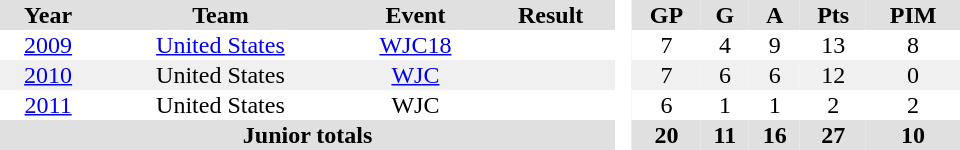<table border="0" cellpadding="1" cellspacing="0" style="text-align:center; width:40em">
<tr ALIGN="center" bgcolor="#e0e0e0">
<th>Year</th>
<th>Team</th>
<th>Event</th>
<th>Result</th>
<th rowspan="99" bgcolor="#ffffff"> </th>
<th>GP</th>
<th>G</th>
<th>A</th>
<th>Pts</th>
<th>PIM</th>
</tr>
<tr>
<td><a href='#'>2009</a></td>
<td><a href='#'>United States</a></td>
<td><a href='#'>WJC18</a></td>
<td></td>
<td>7</td>
<td>4</td>
<td>9</td>
<td>13</td>
<td>8</td>
</tr>
<tr style="background:#f0f0f0;">
<td><a href='#'>2010</a></td>
<td>United States</td>
<td><a href='#'>WJC</a></td>
<td></td>
<td>7</td>
<td>6</td>
<td>6</td>
<td>12</td>
<td>0</td>
</tr>
<tr>
<td><a href='#'>2011</a></td>
<td>United States</td>
<td>WJC</td>
<td></td>
<td>6</td>
<td>1</td>
<td>1</td>
<td>2</td>
<td>2</td>
</tr>
<tr style="background:#e0e0e0;">
<th colspan="4">Junior totals</th>
<th>20</th>
<th>11</th>
<th>16</th>
<th>27</th>
<th>10</th>
</tr>
</table>
